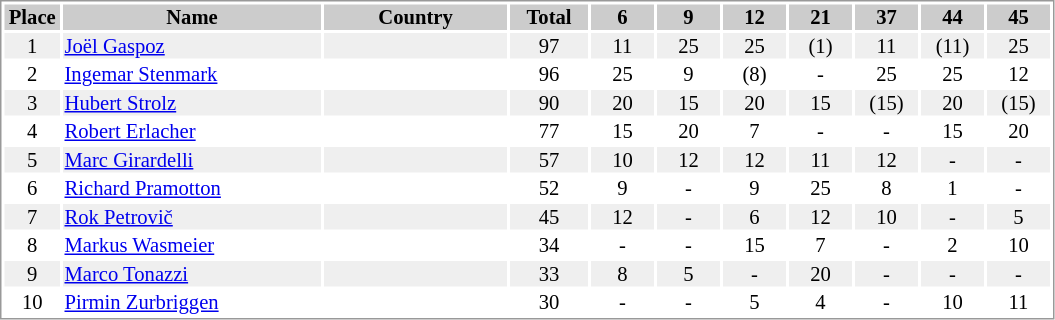<table border="0" style="border: 1px solid #999; background-color:#FFFFFF; text-align:center; font-size:86%; line-height:15px;">
<tr align="center" bgcolor="#CCCCCC">
<th width=35>Place</th>
<th width=170>Name</th>
<th width=120>Country</th>
<th width=50>Total</th>
<th width=40>6</th>
<th width=40>9</th>
<th width=40>12</th>
<th width=40>21</th>
<th width=40>37</th>
<th width=40>44</th>
<th width=40>45</th>
</tr>
<tr bgcolor="#EFEFEF">
<td>1</td>
<td align="left"><a href='#'>Joël Gaspoz</a></td>
<td align="left"></td>
<td>97</td>
<td>11</td>
<td>25</td>
<td>25</td>
<td>(1)</td>
<td>11</td>
<td>(11)</td>
<td>25</td>
</tr>
<tr>
<td>2</td>
<td align="left"><a href='#'>Ingemar Stenmark</a></td>
<td align="left"></td>
<td>96</td>
<td>25</td>
<td>9</td>
<td>(8)</td>
<td>-</td>
<td>25</td>
<td>25</td>
<td>12</td>
</tr>
<tr bgcolor="#EFEFEF">
<td>3</td>
<td align="left"><a href='#'>Hubert Strolz</a></td>
<td align="left"></td>
<td>90</td>
<td>20</td>
<td>15</td>
<td>20</td>
<td>15</td>
<td>(15)</td>
<td>20</td>
<td>(15)</td>
</tr>
<tr>
<td>4</td>
<td align="left"><a href='#'>Robert Erlacher</a></td>
<td align="left"></td>
<td>77</td>
<td>15</td>
<td>20</td>
<td>7</td>
<td>-</td>
<td>-</td>
<td>15</td>
<td>20</td>
</tr>
<tr bgcolor="#EFEFEF">
<td>5</td>
<td align="left"><a href='#'>Marc Girardelli</a></td>
<td align="left"></td>
<td>57</td>
<td>10</td>
<td>12</td>
<td>12</td>
<td>11</td>
<td>12</td>
<td>-</td>
<td>-</td>
</tr>
<tr>
<td>6</td>
<td align="left"><a href='#'>Richard Pramotton</a></td>
<td align="left"></td>
<td>52</td>
<td>9</td>
<td>-</td>
<td>9</td>
<td>25</td>
<td>8</td>
<td>1</td>
<td>-</td>
</tr>
<tr bgcolor="#EFEFEF">
<td>7</td>
<td align="left"><a href='#'>Rok Petrovič</a></td>
<td align="left"></td>
<td>45</td>
<td>12</td>
<td>-</td>
<td>6</td>
<td>12</td>
<td>10</td>
<td>-</td>
<td>5</td>
</tr>
<tr>
<td>8</td>
<td align="left"><a href='#'>Markus Wasmeier</a></td>
<td align="left"></td>
<td>34</td>
<td>-</td>
<td>-</td>
<td>15</td>
<td>7</td>
<td>-</td>
<td>2</td>
<td>10</td>
</tr>
<tr bgcolor="#EFEFEF">
<td>9</td>
<td align="left"><a href='#'>Marco Tonazzi</a></td>
<td align="left"></td>
<td>33</td>
<td>8</td>
<td>5</td>
<td>-</td>
<td>20</td>
<td>-</td>
<td>-</td>
<td>-</td>
</tr>
<tr>
<td>10</td>
<td align="left"><a href='#'>Pirmin Zurbriggen</a></td>
<td align="left"></td>
<td>30</td>
<td>-</td>
<td>-</td>
<td>5</td>
<td>4</td>
<td>-</td>
<td>10</td>
<td>11</td>
</tr>
</table>
